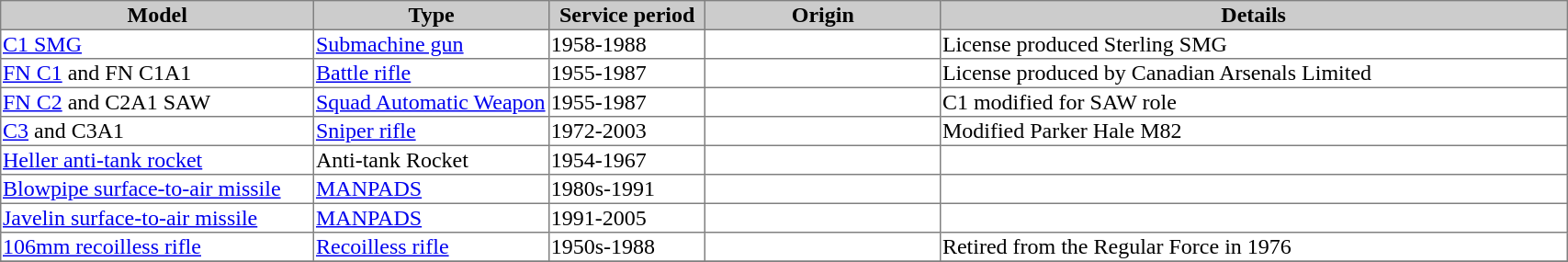<table border="1" width="90%" style="border-collapse: collapse;">
<tr bgcolor=cccccc>
<th width="20%">Model</th>
<th width="15%">Type</th>
<th width="10%">Service period</th>
<th width="15%">Origin</th>
<th>Details</th>
</tr>
<tr>
<td><a href='#'>C1 SMG</a></td>
<td><a href='#'>Submachine gun</a></td>
<td>1958-1988</td>
<td><br></td>
<td>License produced Sterling SMG</td>
</tr>
<tr>
<td><a href='#'>FN C1</a> and FN C1A1</td>
<td><a href='#'>Battle rifle</a></td>
<td>1955-1987</td>
<td><br></td>
<td>License produced by Canadian Arsenals Limited</td>
</tr>
<tr>
<td><a href='#'>FN C2</a> and C2A1 SAW</td>
<td><a href='#'>Squad Automatic Weapon</a></td>
<td>1955-1987</td>
<td><br></td>
<td>C1 modified for SAW role</td>
</tr>
<tr>
<td><a href='#'>C3</a> and C3A1</td>
<td><a href='#'>Sniper rifle</a></td>
<td>1972-2003</td>
<td></td>
<td>Modified Parker Hale M82</td>
</tr>
<tr>
<td><a href='#'>Heller anti-tank rocket</a></td>
<td>Anti-tank Rocket</td>
<td>1954-1967</td>
<td></td>
<td></td>
</tr>
<tr>
<td><a href='#'>Blowpipe surface-to-air missile</a></td>
<td><a href='#'>MANPADS</a></td>
<td>1980s-1991</td>
<td></td>
<td></td>
</tr>
<tr>
<td><a href='#'>Javelin surface-to-air missile</a></td>
<td><a href='#'>MANPADS</a></td>
<td>1991-2005</td>
<td></td>
<td></td>
</tr>
<tr>
<td><a href='#'>106mm recoilless rifle</a></td>
<td><a href='#'>Recoilless rifle</a></td>
<td>1950s-1988</td>
<td></td>
<td>Retired from the Regular Force in 1976</td>
</tr>
<tr>
</tr>
</table>
